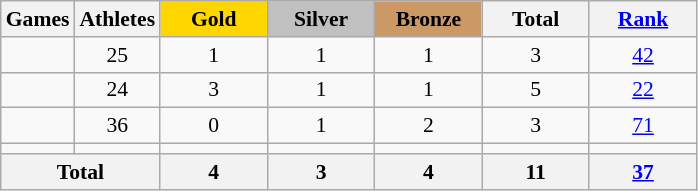<table class="wikitable" style="text-align:center; font-size:90%;">
<tr>
<th>Games</th>
<th>Athletes</th>
<td style="background:gold; width:4.5em; font-weight:bold;">Gold</td>
<td style="background:silver; width:4.5em; font-weight:bold;">Silver</td>
<td style="background:#cc9966; width:4.5em; font-weight:bold;">Bronze</td>
<th style="width:4.5em; font-weight:bold;">Total</th>
<th style="width:4.5em; font-weight:bold;"><a href='#'>Rank</a></th>
</tr>
<tr>
<td align=left></td>
<td>25</td>
<td>1</td>
<td>1</td>
<td>1</td>
<td>3</td>
<td><a href='#'>42</a></td>
</tr>
<tr>
<td align=left></td>
<td>24</td>
<td>3</td>
<td>1</td>
<td>1</td>
<td>5</td>
<td><a href='#'>22</a></td>
</tr>
<tr>
<td align=left></td>
<td>36</td>
<td>0</td>
<td>1</td>
<td>2</td>
<td>3</td>
<td><a href='#'>71</a></td>
</tr>
<tr>
<td align=left></td>
<td></td>
<td></td>
<td></td>
<td></td>
<td></td>
<td></td>
</tr>
<tr>
<th colspan=2>Total</th>
<th>4</th>
<th>3</th>
<th>4</th>
<th>11</th>
<th><a href='#'>37</a></th>
</tr>
</table>
